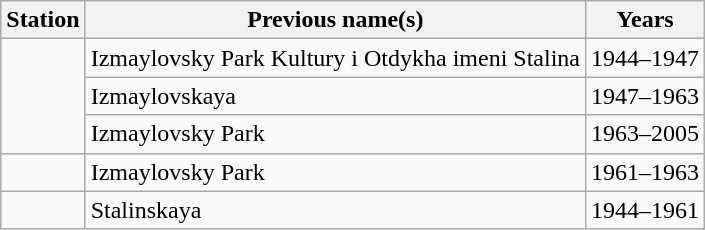<table class="wikitable" style="border-collapse: collapse; text-align: left;">
<tr>
<th>Station</th>
<th>Previous name(s)</th>
<th>Years</th>
</tr>
<tr>
<td style="text-align: left;" rowspan=3></td>
<td>Izmaylovsky Park Kultury i Otdykha imeni Stalina</td>
<td>1944–1947</td>
</tr>
<tr>
<td style="text-align: left;">Izmaylovskaya</td>
<td>1947–1963</td>
</tr>
<tr>
<td style="text-align: left;">Izmaylovsky Park</td>
<td>1963–2005</td>
</tr>
<tr>
<td style="text-align: left;"></td>
<td>Izmaylovsky Park</td>
<td>1961–1963</td>
</tr>
<tr>
<td style="text-align: left;"></td>
<td>Stalinskaya</td>
<td>1944–1961</td>
</tr>
</table>
